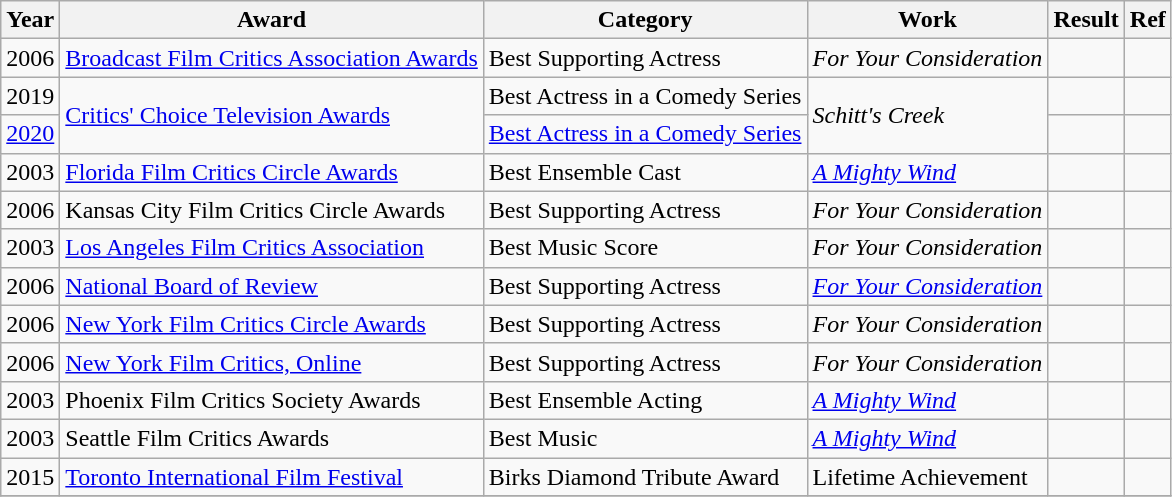<table class="wikitable sortable">
<tr>
<th>Year</th>
<th>Award</th>
<th>Category</th>
<th>Work</th>
<th>Result</th>
<th class=unsortable>Ref</th>
</tr>
<tr>
<td>2006</td>
<td><a href='#'>Broadcast Film Critics Association Awards</a></td>
<td>Best Supporting Actress</td>
<td><em>For Your Consideration</em></td>
<td></td>
<td></td>
</tr>
<tr>
<td>2019</td>
<td rowspan=2><a href='#'>Critics' Choice Television Awards</a></td>
<td>Best Actress in a Comedy Series</td>
<td rowspan=2><em>Schitt's Creek</em></td>
<td></td>
<td></td>
</tr>
<tr>
<td><a href='#'>2020</a></td>
<td><a href='#'>Best Actress in a Comedy Series</a></td>
<td></td>
<td></td>
</tr>
<tr>
<td>2003</td>
<td><a href='#'>Florida Film Critics Circle Awards</a></td>
<td>Best Ensemble Cast</td>
<td><em><a href='#'>A Mighty Wind</a></em></td>
<td></td>
<td></td>
</tr>
<tr>
<td>2006</td>
<td>Kansas City Film Critics Circle Awards</td>
<td>Best Supporting Actress</td>
<td><em>For Your Consideration</em></td>
<td></td>
<td></td>
</tr>
<tr>
<td>2003</td>
<td><a href='#'>Los Angeles Film Critics Association</a></td>
<td>Best Music Score</td>
<td><em>For Your Consideration</em></td>
<td></td>
<td></td>
</tr>
<tr>
<td>2006</td>
<td><a href='#'>National Board of Review</a></td>
<td>Best Supporting Actress</td>
<td><em><a href='#'>For Your Consideration</a></em></td>
<td></td>
<td></td>
</tr>
<tr>
<td>2006</td>
<td><a href='#'>New York Film Critics Circle Awards</a></td>
<td>Best Supporting Actress</td>
<td><em>For Your Consideration</em></td>
<td></td>
<td></td>
</tr>
<tr>
<td>2006</td>
<td><a href='#'>New York Film Critics, Online</a></td>
<td>Best Supporting Actress</td>
<td><em>For Your Consideration</em></td>
<td></td>
<td></td>
</tr>
<tr>
<td>2003</td>
<td>Phoenix Film Critics Society Awards</td>
<td>Best Ensemble Acting</td>
<td><em><a href='#'>A Mighty Wind</a></em></td>
<td></td>
<td></td>
</tr>
<tr>
<td>2003</td>
<td>Seattle Film Critics Awards</td>
<td>Best Music</td>
<td><em><a href='#'>A Mighty Wind</a></em></td>
<td></td>
<td></td>
</tr>
<tr>
<td>2015</td>
<td><a href='#'>Toronto International Film Festival</a></td>
<td>Birks Diamond Tribute Award</td>
<td>Lifetime Achievement</td>
<td></td>
<td></td>
</tr>
<tr>
</tr>
</table>
